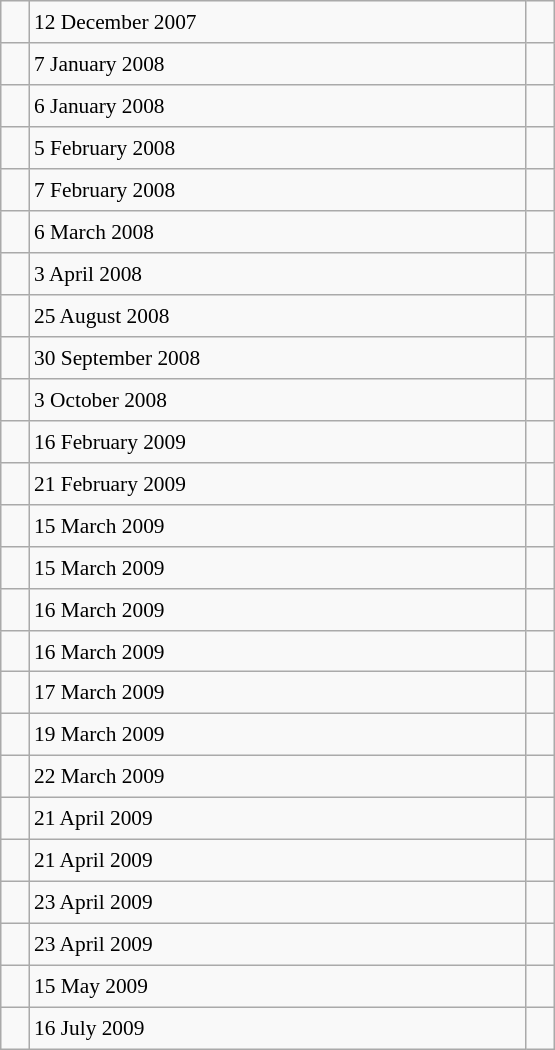<table class="wikitable" style="font-size: 89%; float: left; width: 26em; margin-right: 1em; height: 700px">
<tr>
<td></td>
<td>12 December 2007</td>
<td></td>
</tr>
<tr>
<td></td>
<td>7 January 2008</td>
<td></td>
</tr>
<tr>
<td></td>
<td>6 January 2008</td>
<td></td>
</tr>
<tr>
<td></td>
<td>5 February 2008</td>
<td></td>
</tr>
<tr>
<td></td>
<td>7 February 2008</td>
<td></td>
</tr>
<tr>
<td></td>
<td>6 March 2008</td>
<td></td>
</tr>
<tr>
<td></td>
<td>3 April 2008</td>
<td></td>
</tr>
<tr>
<td></td>
<td>25 August 2008</td>
<td></td>
</tr>
<tr>
<td></td>
<td>30 September 2008</td>
<td></td>
</tr>
<tr>
<td></td>
<td>3 October 2008</td>
<td></td>
</tr>
<tr>
<td></td>
<td>16 February 2009</td>
<td></td>
</tr>
<tr>
<td></td>
<td>21 February 2009</td>
<td></td>
</tr>
<tr>
<td></td>
<td>15 March 2009</td>
<td></td>
</tr>
<tr>
<td></td>
<td>15 March 2009</td>
<td></td>
</tr>
<tr>
<td></td>
<td>16 March 2009</td>
<td></td>
</tr>
<tr>
<td></td>
<td>16 March 2009</td>
<td></td>
</tr>
<tr>
<td></td>
<td>17 March 2009</td>
<td></td>
</tr>
<tr>
<td></td>
<td>19 March 2009</td>
<td></td>
</tr>
<tr>
<td></td>
<td>22 March 2009</td>
<td></td>
</tr>
<tr>
<td></td>
<td>21 April 2009</td>
<td></td>
</tr>
<tr>
<td></td>
<td>21 April 2009</td>
<td></td>
</tr>
<tr>
<td></td>
<td>23 April 2009</td>
<td></td>
</tr>
<tr>
<td></td>
<td>23 April 2009</td>
<td></td>
</tr>
<tr>
<td></td>
<td>15 May 2009</td>
<td></td>
</tr>
<tr>
<td></td>
<td>16 July 2009</td>
<td></td>
</tr>
</table>
